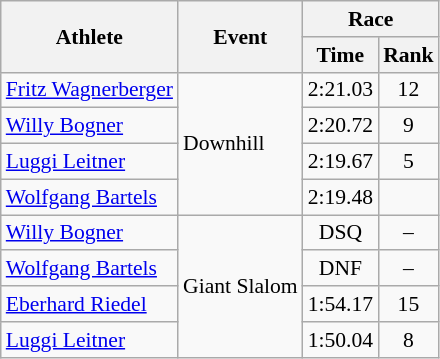<table class="wikitable" style="font-size:90%">
<tr>
<th rowspan="2">Athlete</th>
<th rowspan="2">Event</th>
<th colspan="2">Race</th>
</tr>
<tr>
<th>Time</th>
<th>Rank</th>
</tr>
<tr>
<td><a href='#'>Fritz Wagnerberger</a></td>
<td rowspan="4">Downhill</td>
<td align="center">2:21.03</td>
<td align="center">12</td>
</tr>
<tr>
<td><a href='#'>Willy Bogner</a></td>
<td align="center">2:20.72</td>
<td align="center">9</td>
</tr>
<tr>
<td><a href='#'>Luggi Leitner</a></td>
<td align="center">2:19.67</td>
<td align="center">5</td>
</tr>
<tr>
<td><a href='#'>Wolfgang Bartels</a></td>
<td align="center">2:19.48</td>
<td align="center"></td>
</tr>
<tr>
<td><a href='#'>Willy Bogner</a></td>
<td rowspan="4">Giant Slalom</td>
<td align="center">DSQ</td>
<td align="center">–</td>
</tr>
<tr>
<td><a href='#'>Wolfgang Bartels</a></td>
<td align="center">DNF</td>
<td align="center">–</td>
</tr>
<tr>
<td><a href='#'>Eberhard Riedel</a></td>
<td align="center">1:54.17</td>
<td align="center">15</td>
</tr>
<tr>
<td><a href='#'>Luggi Leitner</a></td>
<td align="center">1:50.04</td>
<td align="center">8</td>
</tr>
</table>
